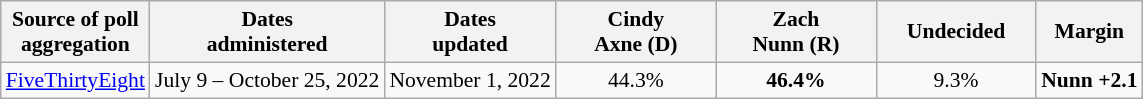<table class="wikitable sortable" style="text-align:center;font-size:90%;line-height:17px">
<tr>
<th>Source of poll<br>aggregation</th>
<th>Dates<br>administered</th>
<th>Dates<br>updated</th>
<th style="width:100px;">Cindy<br>Axne (D)</th>
<th style="width:100px;">Zach<br>Nunn (R)</th>
<th style="width:100px;">Undecided<br></th>
<th>Margin</th>
</tr>
<tr>
<td><a href='#'>FiveThirtyEight</a></td>
<td>July 9 – October 25, 2022</td>
<td>November 1, 2022</td>
<td>44.3%</td>
<td><strong>46.4%</strong></td>
<td>9.3%</td>
<td><strong>Nunn +2.1</strong></td>
</tr>
</table>
